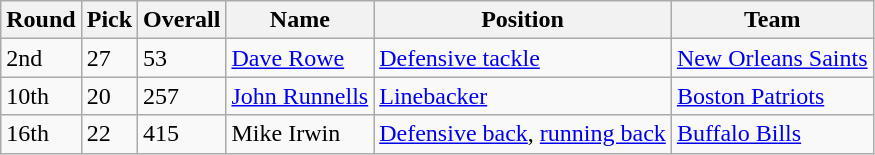<table class="wikitable">
<tr>
<th>Round</th>
<th>Pick</th>
<th>Overall</th>
<th>Name</th>
<th>Position</th>
<th>Team</th>
</tr>
<tr>
<td>2nd</td>
<td>27</td>
<td>53</td>
<td><a href='#'>Dave Rowe</a></td>
<td><a href='#'>Defensive tackle</a></td>
<td><a href='#'>New Orleans Saints</a></td>
</tr>
<tr>
<td>10th</td>
<td>20</td>
<td>257</td>
<td><a href='#'>John Runnells</a></td>
<td><a href='#'>Linebacker</a></td>
<td><a href='#'>Boston Patriots</a></td>
</tr>
<tr>
<td>16th</td>
<td>22</td>
<td>415</td>
<td>Mike Irwin</td>
<td><a href='#'>Defensive back</a>, <a href='#'>running back</a></td>
<td><a href='#'>Buffalo Bills</a></td>
</tr>
</table>
